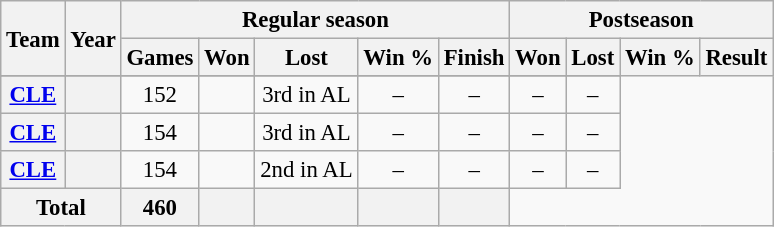<table class="wikitable" style="font-size: 95%; text-align:center;">
<tr>
<th rowspan="2">Team</th>
<th rowspan="2">Year</th>
<th colspan="5">Regular season</th>
<th colspan="4">Postseason</th>
</tr>
<tr>
<th>Games</th>
<th>Won</th>
<th>Lost</th>
<th>Win %</th>
<th>Finish</th>
<th>Won</th>
<th>Lost</th>
<th>Win %</th>
<th>Result</th>
</tr>
<tr>
</tr>
<tr>
<th><a href='#'>CLE</a></th>
<th></th>
<td>152</td>
<td></td>
<td>3rd in AL</td>
<td>–</td>
<td>–</td>
<td>–</td>
<td>–</td>
</tr>
<tr>
<th><a href='#'>CLE</a></th>
<th></th>
<td>154</td>
<td></td>
<td>3rd in AL</td>
<td>–</td>
<td>–</td>
<td>–</td>
<td>–</td>
</tr>
<tr>
<th><a href='#'>CLE</a></th>
<th></th>
<td>154</td>
<td></td>
<td>2nd in AL</td>
<td>–</td>
<td>–</td>
<td>–</td>
<td>–</td>
</tr>
<tr>
<th colspan="2">Total</th>
<th>460</th>
<th></th>
<th></th>
<th></th>
<th></th>
</tr>
</table>
